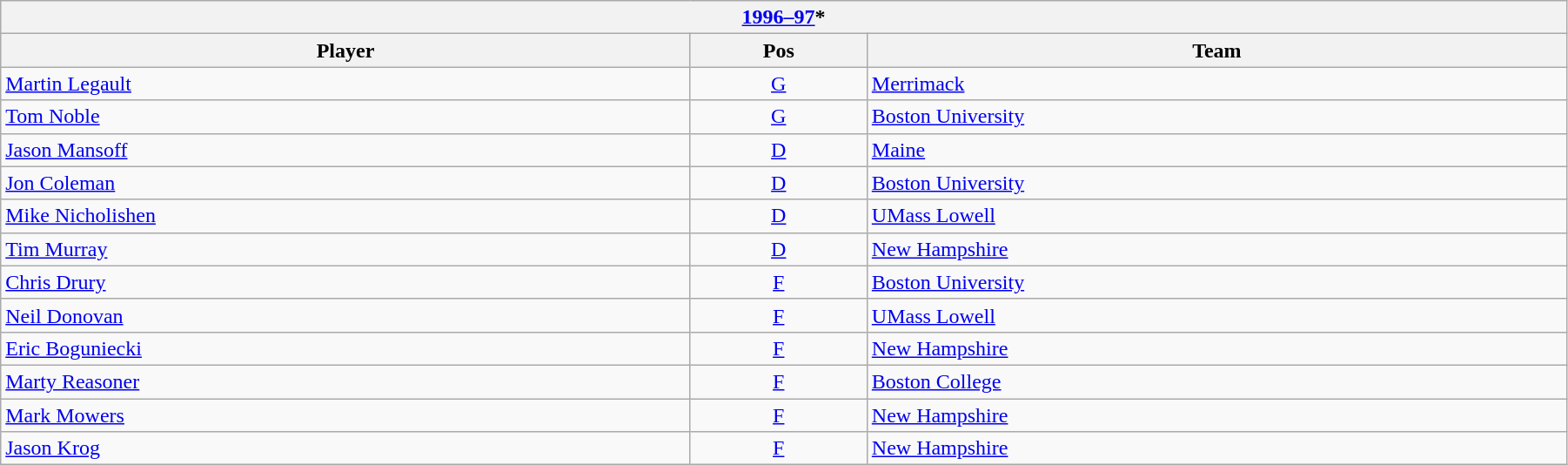<table class="wikitable" width=95%>
<tr>
<th colspan=3><a href='#'>1996–97</a>*</th>
</tr>
<tr>
<th>Player</th>
<th>Pos</th>
<th>Team</th>
</tr>
<tr>
<td><a href='#'>Martin Legault</a></td>
<td align=center><a href='#'>G</a></td>
<td><a href='#'>Merrimack</a></td>
</tr>
<tr>
<td><a href='#'>Tom Noble</a></td>
<td align=center><a href='#'>G</a></td>
<td><a href='#'>Boston University</a></td>
</tr>
<tr>
<td><a href='#'>Jason Mansoff</a></td>
<td align=center><a href='#'>D</a></td>
<td><a href='#'>Maine</a></td>
</tr>
<tr>
<td><a href='#'>Jon Coleman</a></td>
<td align=center><a href='#'>D</a></td>
<td><a href='#'>Boston University</a></td>
</tr>
<tr>
<td><a href='#'>Mike Nicholishen</a></td>
<td align=center><a href='#'>D</a></td>
<td><a href='#'>UMass Lowell</a></td>
</tr>
<tr>
<td><a href='#'>Tim Murray</a></td>
<td align=center><a href='#'>D</a></td>
<td><a href='#'>New Hampshire</a></td>
</tr>
<tr>
<td><a href='#'>Chris Drury</a></td>
<td align=center><a href='#'>F</a></td>
<td><a href='#'>Boston University</a></td>
</tr>
<tr>
<td><a href='#'>Neil Donovan</a></td>
<td align=center><a href='#'>F</a></td>
<td><a href='#'>UMass Lowell</a></td>
</tr>
<tr>
<td><a href='#'>Eric Boguniecki</a></td>
<td align=center><a href='#'>F</a></td>
<td><a href='#'>New Hampshire</a></td>
</tr>
<tr>
<td><a href='#'>Marty Reasoner</a></td>
<td align=center><a href='#'>F</a></td>
<td><a href='#'>Boston College</a></td>
</tr>
<tr>
<td><a href='#'>Mark Mowers</a></td>
<td align=center><a href='#'>F</a></td>
<td><a href='#'>New Hampshire</a></td>
</tr>
<tr>
<td><a href='#'>Jason Krog</a></td>
<td align=center><a href='#'>F</a></td>
<td><a href='#'>New Hampshire</a></td>
</tr>
</table>
